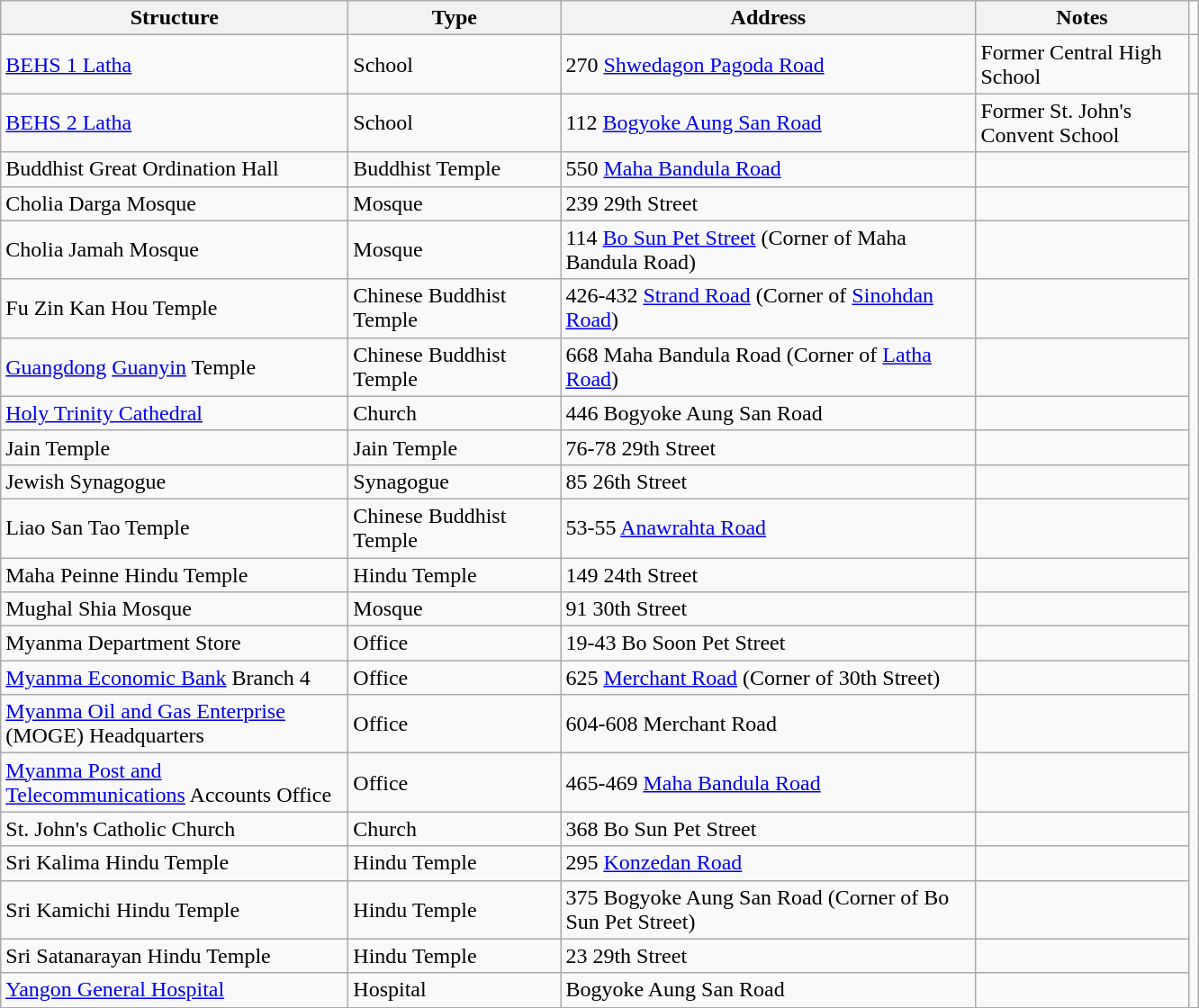<table class="wikitable" border="1">
<tr>
<th width="250">Structure</th>
<th width="150">Type</th>
<th width="300">Address</th>
<th width="150">Notes</th>
</tr>
<tr>
<td><a href='#'>BEHS 1 Latha</a></td>
<td>School</td>
<td>270 <a href='#'>Shwedagon Pagoda Road</a></td>
<td>Former Central High School</td>
<td></td>
</tr>
<tr>
<td><a href='#'>BEHS 2 Latha</a></td>
<td>School</td>
<td>112 <a href='#'>Bogyoke Aung San Road</a></td>
<td>Former St. John's Convent School</td>
</tr>
<tr>
<td>Buddhist Great Ordination Hall</td>
<td>Buddhist Temple</td>
<td>550 <a href='#'>Maha Bandula Road</a></td>
<td></td>
</tr>
<tr>
<td>Cholia Darga Mosque</td>
<td>Mosque</td>
<td>239 29th Street</td>
<td></td>
</tr>
<tr>
<td>Cholia Jamah Mosque</td>
<td>Mosque</td>
<td>114 <a href='#'>Bo Sun Pet Street</a> (Corner of Maha Bandula Road)</td>
<td></td>
</tr>
<tr>
<td>Fu Zin Kan Hou Temple</td>
<td>Chinese Buddhist Temple</td>
<td>426-432 <a href='#'>Strand Road</a> (Corner of <a href='#'>Sinohdan Road</a>)</td>
<td></td>
</tr>
<tr>
<td><a href='#'>Guangdong</a> <a href='#'>Guanyin</a> Temple</td>
<td>Chinese Buddhist Temple</td>
<td>668 Maha Bandula Road (Corner of <a href='#'>Latha Road</a>)</td>
<td></td>
</tr>
<tr>
<td><a href='#'>Holy Trinity Cathedral</a></td>
<td>Church</td>
<td>446 Bogyoke Aung San Road</td>
<td></td>
</tr>
<tr>
<td>Jain Temple</td>
<td>Jain Temple</td>
<td>76-78 29th Street</td>
<td></td>
</tr>
<tr>
<td>Jewish Synagogue</td>
<td>Synagogue</td>
<td>85 26th Street</td>
<td></td>
</tr>
<tr>
<td>Liao San Tao Temple</td>
<td>Chinese Buddhist Temple</td>
<td>53-55 <a href='#'>Anawrahta Road</a></td>
<td></td>
</tr>
<tr>
<td>Maha Peinne Hindu Temple</td>
<td>Hindu Temple</td>
<td>149 24th Street</td>
<td></td>
</tr>
<tr>
<td>Mughal Shia Mosque</td>
<td>Mosque</td>
<td>91 30th Street</td>
<td></td>
</tr>
<tr>
<td>Myanma Department Store</td>
<td>Office</td>
<td>19-43 Bo Soon Pet Street</td>
<td></td>
</tr>
<tr>
<td><a href='#'>Myanma Economic Bank</a> Branch 4</td>
<td>Office</td>
<td>625 <a href='#'>Merchant Road</a> (Corner of 30th Street)</td>
<td></td>
</tr>
<tr>
<td><a href='#'>Myanma Oil and Gas Enterprise</a> (MOGE) Headquarters</td>
<td>Office</td>
<td>604-608 Merchant Road</td>
<td></td>
</tr>
<tr>
<td><a href='#'>Myanma Post and Telecommunications</a> Accounts Office</td>
<td>Office</td>
<td>465-469 <a href='#'>Maha Bandula Road</a></td>
<td></td>
</tr>
<tr>
<td>St. John's Catholic Church</td>
<td>Church</td>
<td>368 Bo Sun Pet Street</td>
<td></td>
</tr>
<tr>
<td>Sri Kalima Hindu Temple</td>
<td>Hindu Temple</td>
<td>295 <a href='#'>Konzedan Road</a></td>
<td></td>
</tr>
<tr>
<td>Sri Kamichi Hindu Temple</td>
<td>Hindu Temple</td>
<td>375 Bogyoke Aung San Road (Corner of Bo Sun Pet Street)</td>
<td></td>
</tr>
<tr>
<td>Sri Satanarayan Hindu Temple</td>
<td>Hindu Temple</td>
<td>23 29th Street</td>
<td></td>
</tr>
<tr>
<td><a href='#'>Yangon General Hospital</a></td>
<td>Hospital</td>
<td>Bogyoke Aung San Road</td>
<td></td>
</tr>
</table>
